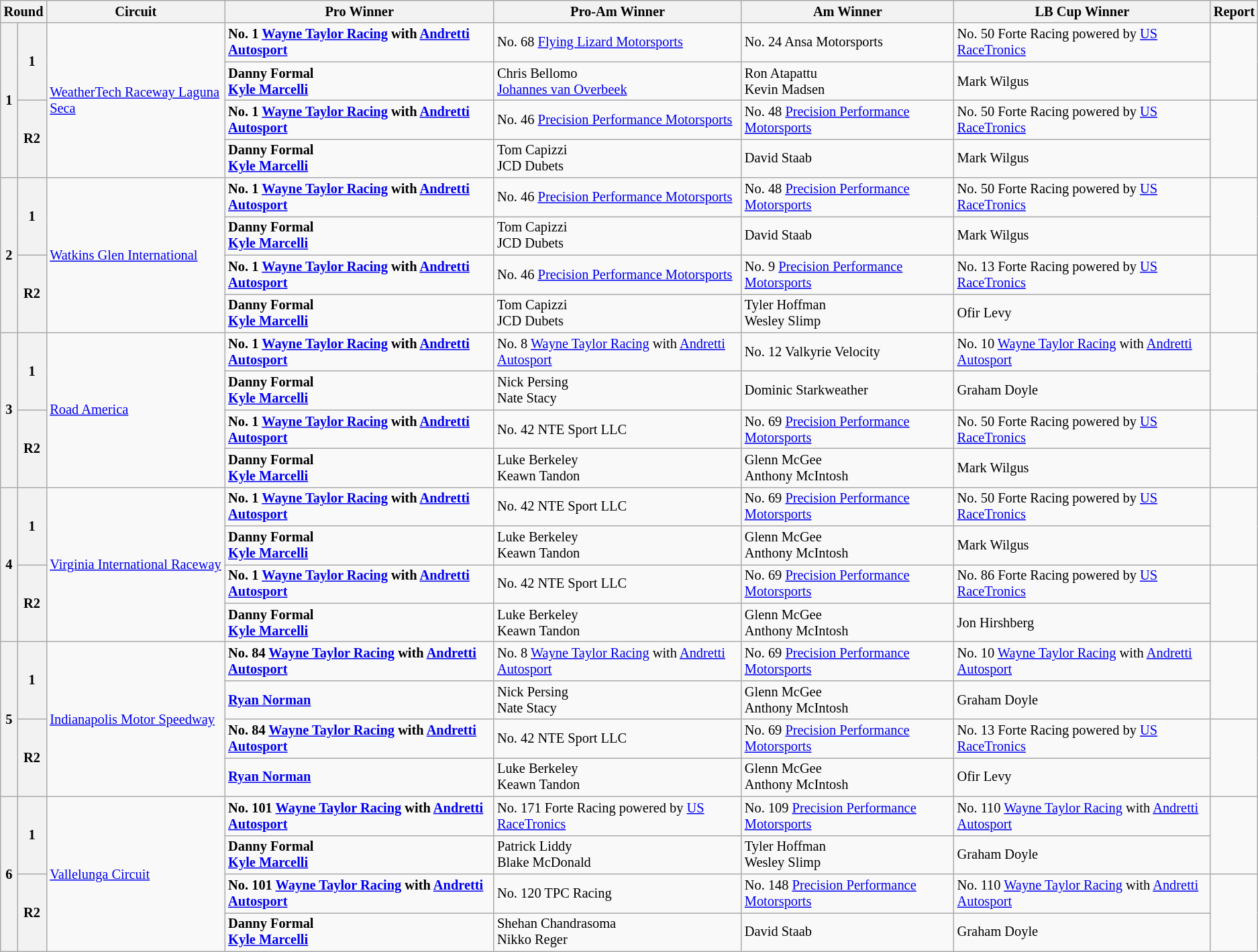<table class="wikitable" style="font-size:85%;">
<tr>
<th colspan=2>Round</th>
<th>Circuit</th>
<th>Pro Winner</th>
<th>Pro-Am Winner</th>
<th>Am Winner</th>
<th>LB Cup Winner</th>
<th>Report</th>
</tr>
<tr>
<th rowspan=4>1</th>
<th rowspan=2>1</th>
<td rowspan=4> <a href='#'>WeatherTech Raceway Laguna Seca</a></td>
<td><strong>No. 1 <a href='#'>Wayne Taylor Racing</a> with <a href='#'>Andretti Autosport</a></strong></td>
<td>No. 68 <a href='#'>Flying Lizard Motorsports</a></td>
<td>No. 24 Ansa Motorsports</td>
<td>No. 50 Forte Racing powered by <a href='#'>US RaceTronics</a></td>
<td rowspan=2 align=center></td>
</tr>
<tr>
<td><strong> Danny Formal<br> <a href='#'>Kyle Marcelli</a></strong></td>
<td> Chris Bellomo<br> <a href='#'>Johannes van Overbeek</a></td>
<td> Ron Atapattu<br> Kevin Madsen</td>
<td> Mark Wilgus</td>
</tr>
<tr>
<th rowspan=2>R2</th>
<td><strong>No. 1 <a href='#'>Wayne Taylor Racing</a> with <a href='#'>Andretti Autosport</a></strong></td>
<td>No. 46 <a href='#'>Precision Performance Motorsports</a></td>
<td>No. 48 <a href='#'>Precision Performance Motorsports</a></td>
<td>No. 50 Forte Racing powered by <a href='#'>US RaceTronics</a></td>
<td rowspan=2 align=center></td>
</tr>
<tr>
<td><strong> Danny Formal<br> <a href='#'>Kyle Marcelli</a></strong></td>
<td> Tom Capizzi<br> JCD Dubets</td>
<td> David Staab</td>
<td> Mark Wilgus</td>
</tr>
<tr>
<th rowspan=4>2</th>
<th rowspan=2>1</th>
<td rowspan=4> <a href='#'>Watkins Glen International</a></td>
<td><strong>No. 1 <a href='#'>Wayne Taylor Racing</a> with <a href='#'>Andretti Autosport</a></strong></td>
<td>No. 46 <a href='#'>Precision Performance Motorsports</a></td>
<td>No. 48 <a href='#'>Precision Performance Motorsports</a></td>
<td>No. 50 Forte Racing powered by <a href='#'>US RaceTronics</a></td>
<td rowspan=2 align=center></td>
</tr>
<tr>
<td><strong> Danny Formal<br> <a href='#'>Kyle Marcelli</a></strong></td>
<td> Tom Capizzi<br> JCD Dubets</td>
<td> David Staab</td>
<td> Mark Wilgus</td>
</tr>
<tr>
<th rowspan=2>R2</th>
<td><strong>No. 1 <a href='#'>Wayne Taylor Racing</a> with <a href='#'>Andretti Autosport</a></strong></td>
<td>No. 46 <a href='#'>Precision Performance Motorsports</a></td>
<td>No. 9 <a href='#'>Precision Performance Motorsports</a></td>
<td>No. 13 Forte Racing powered by <a href='#'>US RaceTronics</a></td>
<td rowspan=2 align=center></td>
</tr>
<tr>
<td><strong> Danny Formal<br> <a href='#'>Kyle Marcelli</a></strong></td>
<td> Tom Capizzi<br> JCD Dubets</td>
<td> Tyler Hoffman<br> Wesley Slimp</td>
<td> Ofir Levy</td>
</tr>
<tr>
<th rowspan=4>3</th>
<th rowspan=2>1</th>
<td rowspan=4> <a href='#'>Road America</a></td>
<td><strong>No. 1 <a href='#'>Wayne Taylor Racing</a> with <a href='#'>Andretti Autosport</a></strong></td>
<td>No. 8 <a href='#'>Wayne Taylor Racing</a> with <a href='#'>Andretti Autosport</a></td>
<td>No. 12 Valkyrie Velocity</td>
<td>No. 10 <a href='#'>Wayne Taylor Racing</a> with <a href='#'>Andretti Autosport</a></td>
<td rowspan=2 align=center></td>
</tr>
<tr>
<td><strong> Danny Formal<br> <a href='#'>Kyle Marcelli</a></strong></td>
<td> Nick Persing<br> Nate Stacy</td>
<td> Dominic Starkweather</td>
<td> Graham Doyle</td>
</tr>
<tr>
<th rowspan=2>R2</th>
<td><strong>No. 1 <a href='#'>Wayne Taylor Racing</a> with <a href='#'>Andretti Autosport</a></strong></td>
<td>No. 42 NTE Sport LLC</td>
<td>No. 69 <a href='#'>Precision Performance Motorsports</a></td>
<td>No. 50 Forte Racing powered by <a href='#'>US RaceTronics</a></td>
<td rowspan=2 align=center></td>
</tr>
<tr>
<td><strong> Danny Formal<br> <a href='#'>Kyle Marcelli</a></strong></td>
<td> Luke Berkeley<br> Keawn Tandon</td>
<td> Glenn McGee<br> Anthony McIntosh</td>
<td> Mark Wilgus</td>
</tr>
<tr>
<th rowspan=4>4</th>
<th rowspan=2>1</th>
<td rowspan=4> <a href='#'>Virginia International Raceway</a></td>
<td><strong>No. 1 <a href='#'>Wayne Taylor Racing</a> with <a href='#'>Andretti Autosport</a></strong></td>
<td>No. 42 NTE Sport LLC</td>
<td>No. 69 <a href='#'>Precision Performance Motorsports</a></td>
<td>No. 50 Forte Racing powered by <a href='#'>US RaceTronics</a></td>
<td rowspan=2 align=center></td>
</tr>
<tr>
<td><strong> Danny Formal<br> <a href='#'>Kyle Marcelli</a></strong></td>
<td> Luke Berkeley<br> Keawn Tandon</td>
<td> Glenn McGee<br> Anthony McIntosh</td>
<td> Mark Wilgus</td>
</tr>
<tr>
<th rowspan=2>R2</th>
<td><strong>No. 1 <a href='#'>Wayne Taylor Racing</a> with <a href='#'>Andretti Autosport</a></strong></td>
<td>No. 42 NTE Sport LLC</td>
<td>No. 69 <a href='#'>Precision Performance Motorsports</a></td>
<td>No. 86 Forte Racing powered by <a href='#'>US RaceTronics</a></td>
<td rowspan=2 align=center></td>
</tr>
<tr>
<td><strong> Danny Formal<br> <a href='#'>Kyle Marcelli</a></strong></td>
<td> Luke Berkeley<br> Keawn Tandon</td>
<td> Glenn McGee<br> Anthony McIntosh</td>
<td> Jon Hirshberg</td>
</tr>
<tr>
<th rowspan=4>5</th>
<th rowspan=2>1</th>
<td rowspan=4> <a href='#'>Indianapolis Motor Speedway</a></td>
<td><strong>No. 84 <a href='#'>Wayne Taylor Racing</a> with <a href='#'>Andretti Autosport</a></strong></td>
<td>No. 8 <a href='#'>Wayne Taylor Racing</a> with <a href='#'>Andretti Autosport</a></td>
<td>No. 69 <a href='#'>Precision Performance Motorsports</a></td>
<td>No. 10 <a href='#'>Wayne Taylor Racing</a> with <a href='#'>Andretti Autosport</a></td>
<td rowspan=2 align=center></td>
</tr>
<tr>
<td><strong> <a href='#'>Ryan Norman</a></strong></td>
<td> Nick Persing<br> Nate Stacy</td>
<td> Glenn McGee<br> Anthony McIntosh</td>
<td> Graham Doyle</td>
</tr>
<tr>
<th rowspan=2>R2</th>
<td><strong>No. 84 <a href='#'>Wayne Taylor Racing</a> with <a href='#'>Andretti Autosport</a></strong></td>
<td>No. 42 NTE Sport LLC</td>
<td>No. 69 <a href='#'>Precision Performance Motorsports</a></td>
<td>No. 13 Forte Racing powered by <a href='#'>US RaceTronics</a></td>
<td rowspan=2 align=center></td>
</tr>
<tr>
<td><strong> <a href='#'>Ryan Norman</a></strong></td>
<td> Luke Berkeley<br> Keawn Tandon</td>
<td> Glenn McGee<br> Anthony McIntosh</td>
<td> Ofir Levy</td>
</tr>
<tr>
<th rowspan=4>6</th>
<th rowspan=2>1</th>
<td rowspan=4> <a href='#'>Vallelunga Circuit</a></td>
<td><strong>No. 101 <a href='#'>Wayne Taylor Racing</a> with <a href='#'>Andretti Autosport</a></strong></td>
<td>No. 171 Forte Racing powered by <a href='#'>US RaceTronics</a></td>
<td>No. 109 <a href='#'>Precision Performance Motorsports</a></td>
<td>No. 110 <a href='#'>Wayne Taylor Racing</a> with <a href='#'>Andretti Autosport</a></td>
<td rowspan=2 align=center></td>
</tr>
<tr>
<td><strong> Danny Formal<br> <a href='#'>Kyle Marcelli</a></strong></td>
<td> Patrick Liddy<br> Blake McDonald</td>
<td> Tyler Hoffman<br> Wesley Slimp</td>
<td> Graham Doyle</td>
</tr>
<tr>
<th rowspan=2>R2</th>
<td><strong>No. 101 <a href='#'>Wayne Taylor Racing</a> with <a href='#'>Andretti Autosport</a></strong></td>
<td>No. 120 TPC Racing</td>
<td>No. 148 <a href='#'>Precision Performance Motorsports</a></td>
<td>No. 110 <a href='#'>Wayne Taylor Racing</a> with <a href='#'>Andretti Autosport</a></td>
<td rowspan=2 align=center></td>
</tr>
<tr>
<td><strong> Danny Formal<br> <a href='#'>Kyle Marcelli</a></strong></td>
<td> Shehan Chandrasoma<br> Nikko Reger</td>
<td> David Staab</td>
<td> Graham Doyle</td>
</tr>
</table>
